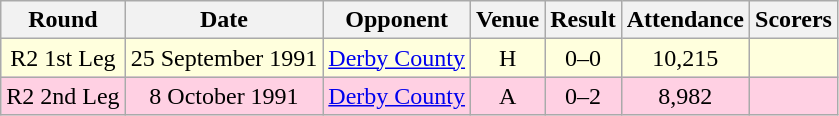<table class="wikitable sortable" style="font-size:100; text-align:center">
<tr>
<th>Round</th>
<th>Date</th>
<th>Opponent</th>
<th>Venue</th>
<th>Result</th>
<th>Attendance</th>
<th>Scorers</th>
</tr>
<tr style="background-color: #ffffdd;">
<td>R2 1st Leg</td>
<td>25 September 1991</td>
<td><a href='#'>Derby County</a></td>
<td>H</td>
<td>0–0</td>
<td>10,215</td>
<td></td>
</tr>
<tr style="background-color: #ffd0e3;">
<td>R2 2nd Leg</td>
<td>8 October 1991</td>
<td><a href='#'>Derby County</a></td>
<td>A</td>
<td>0–2</td>
<td>8,982</td>
<td></td>
</tr>
</table>
